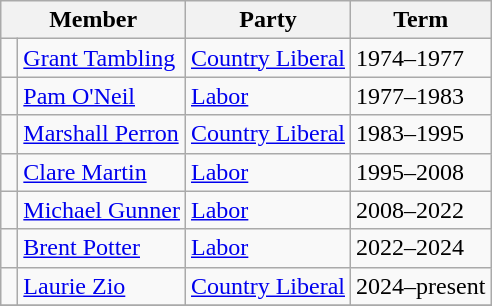<table class="wikitable">
<tr>
<th colspan="2">Member</th>
<th>Party</th>
<th>Term</th>
</tr>
<tr>
<td> </td>
<td><a href='#'>Grant Tambling</a></td>
<td><a href='#'>Country Liberal</a></td>
<td>1974–1977</td>
</tr>
<tr>
<td> </td>
<td><a href='#'>Pam O'Neil</a></td>
<td><a href='#'>Labor</a></td>
<td>1977–1983</td>
</tr>
<tr>
<td> </td>
<td><a href='#'>Marshall Perron</a></td>
<td><a href='#'>Country Liberal</a></td>
<td>1983–1995</td>
</tr>
<tr>
<td> </td>
<td><a href='#'>Clare Martin</a></td>
<td><a href='#'>Labor</a></td>
<td>1995–2008</td>
</tr>
<tr>
<td> </td>
<td><a href='#'>Michael Gunner</a></td>
<td><a href='#'>Labor</a></td>
<td>2008–2022</td>
</tr>
<tr>
<td> </td>
<td><a href='#'>Brent Potter</a></td>
<td><a href='#'>Labor</a></td>
<td>2022–2024</td>
</tr>
<tr>
<td> </td>
<td><a href='#'>Laurie Zio</a></td>
<td><a href='#'>Country Liberal</a></td>
<td>2024–present</td>
</tr>
<tr>
</tr>
</table>
